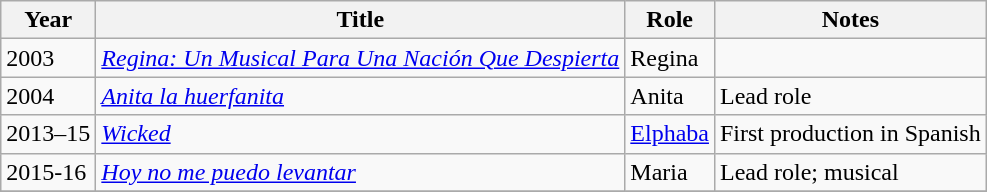<table class="wikitable">
<tr>
<th>Year</th>
<th>Title</th>
<th>Role</th>
<th>Notes</th>
</tr>
<tr>
<td>2003</td>
<td><em><a href='#'>Regina: Un Musical Para Una Nación Que Despierta</a></em></td>
<td>Regina</td>
<td></td>
</tr>
<tr>
<td>2004</td>
<td><em><a href='#'>Anita la huerfanita</a></em></td>
<td>Anita</td>
<td>Lead role</td>
</tr>
<tr>
<td>2013–15</td>
<td><em><a href='#'>Wicked</a></em></td>
<td><a href='#'>Elphaba</a></td>
<td>First production in Spanish</td>
</tr>
<tr>
<td>2015-16</td>
<td><em><a href='#'>Hoy no me puedo levantar</a></em></td>
<td>Maria</td>
<td>Lead role; musical</td>
</tr>
<tr>
</tr>
</table>
